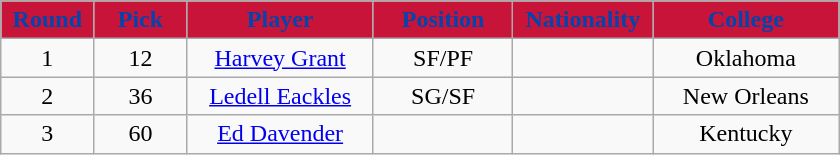<table class="wikitable sortable sortable">
<tr>
<th style="background:#C9143A; color:#0344AD" width="10%">Round</th>
<th style="background:#C9143A; color:#0344AD" width="10%">Pick</th>
<th style="background:#C9143A; color:#0344AD" width="20%">Player</th>
<th style="background:#C9143A; color:#0344AD" width="15%">Position</th>
<th style="background:#C9143A; color:#0344AD" width="15%">Nationality</th>
<th style="background:#C9143A; color:#0344AD" width="20%">College</th>
</tr>
<tr style="text-align: center">
<td>1</td>
<td>12</td>
<td><a href='#'>Harvey Grant</a></td>
<td>SF/PF</td>
<td></td>
<td>Oklahoma</td>
</tr>
<tr style="text-align: center">
<td>2</td>
<td>36</td>
<td><a href='#'>Ledell Eackles</a></td>
<td>SG/SF</td>
<td></td>
<td>New Orleans</td>
</tr>
<tr style="text-align: center">
<td>3</td>
<td>60</td>
<td><a href='#'>Ed Davender</a></td>
<td></td>
<td></td>
<td>Kentucky</td>
</tr>
</table>
